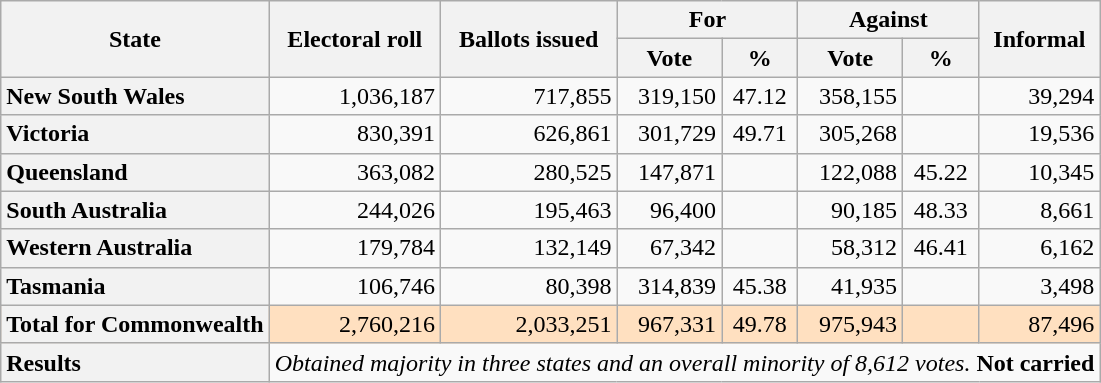<table class="wikitable">
<tr>
<th width:180px" rowspan="2">State</th>
<th width:70px" align=center rowspan="2">Electoral roll</th>
<th width:70px" align=center rowspan="2">Ballots issued</th>
<th width:140px" align=center colspan="2">For</th>
<th width:140px" align=center colspan="2">Against</th>
<th width:70px" align=center rowspan="2">Informal</th>
</tr>
<tr>
<th width:70px" align=center>Vote</th>
<th width:70px" align=center>%</th>
<th width:70px" align=center>Vote</th>
<th width:70px" align=center>%</th>
</tr>
<tr align="right">
<th style="text-align:left;">New South Wales</th>
<td>1,036,187</td>
<td>717,855</td>
<td>319,150</td>
<td align="middle">47.12</td>
<td>358,155</td>
<td></td>
<td>39,294</td>
</tr>
<tr align="right">
<th style="text-align:left;">Victoria</th>
<td>830,391</td>
<td>626,861</td>
<td>301,729</td>
<td align="middle">49.71</td>
<td>305,268</td>
<td></td>
<td>19,536</td>
</tr>
<tr align="right">
<th style="text-align:left;">Queensland</th>
<td>363,082</td>
<td>280,525</td>
<td>147,871</td>
<td></td>
<td>122,088</td>
<td align="middle">45.22</td>
<td>10,345</td>
</tr>
<tr align="right">
<th style="text-align:left;">South Australia</th>
<td>244,026</td>
<td>195,463</td>
<td>96,400</td>
<td></td>
<td>90,185</td>
<td align="middle">48.33</td>
<td>8,661</td>
</tr>
<tr align="right">
<th style="text-align:left;">Western Australia</th>
<td>179,784</td>
<td>132,149</td>
<td>67,342</td>
<td></td>
<td>58,312</td>
<td align="middle">46.41</td>
<td>6,162</td>
</tr>
<tr align="right">
<th style="text-align:left;">Tasmania</th>
<td>106,746</td>
<td>80,398</td>
<td>314,839</td>
<td align="middle">45.38</td>
<td>41,935</td>
<td></td>
<td>3,498</td>
</tr>
<tr bgcolor=#FFE0C0 align="right">
<th style="text-align:left;"><strong>Total for Commonwealth</strong></th>
<td noWrap>2,760,216</td>
<td noWrap>2,033,251</td>
<td noWrap>967,331</td>
<td noWrap align="middle">49.78</td>
<td noWrap>975,943</td>
<td></td>
<td noWrap>87,496</td>
</tr>
<tr>
<th style="text-align:left;">Results</th>
<td colSpan="8"><em>Obtained majority in three states and an overall minority of 8,612 votes.</em> <strong>Not carried</strong></td>
</tr>
</table>
